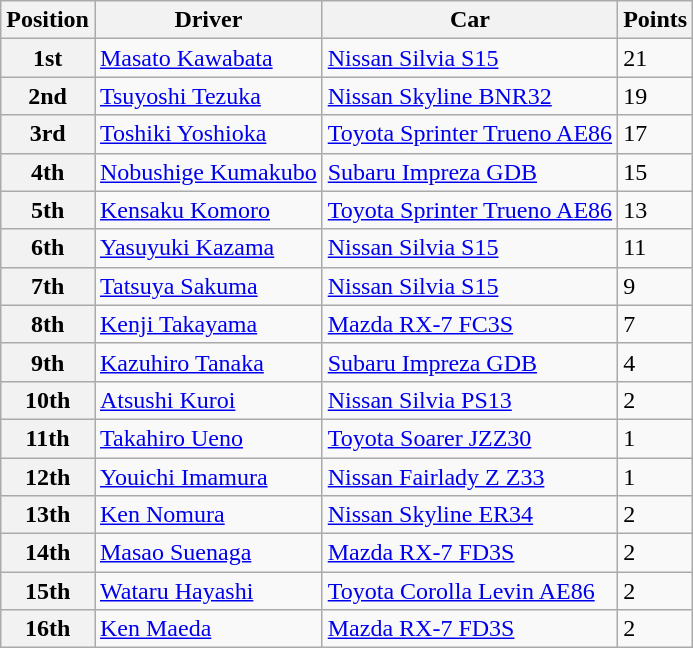<table class="wikitable">
<tr>
<th>Position</th>
<th>Driver</th>
<th>Car</th>
<th>Points</th>
</tr>
<tr>
<th>1st</th>
<td><a href='#'>Masato Kawabata</a></td>
<td><a href='#'>Nissan Silvia S15</a></td>
<td>21</td>
</tr>
<tr>
<th>2nd</th>
<td><a href='#'>Tsuyoshi Tezuka</a></td>
<td><a href='#'>Nissan Skyline BNR32</a></td>
<td>19</td>
</tr>
<tr>
<th>3rd</th>
<td><a href='#'>Toshiki Yoshioka</a></td>
<td><a href='#'>Toyota Sprinter Trueno AE86</a></td>
<td>17</td>
</tr>
<tr>
<th>4th</th>
<td><a href='#'>Nobushige Kumakubo</a></td>
<td><a href='#'>Subaru Impreza GDB</a></td>
<td>15</td>
</tr>
<tr>
<th>5th</th>
<td><a href='#'>Kensaku Komoro</a></td>
<td><a href='#'>Toyota Sprinter Trueno AE86</a></td>
<td>13</td>
</tr>
<tr>
<th>6th</th>
<td><a href='#'>Yasuyuki Kazama</a></td>
<td><a href='#'>Nissan Silvia S15</a></td>
<td>11</td>
</tr>
<tr>
<th>7th</th>
<td><a href='#'>Tatsuya Sakuma</a></td>
<td><a href='#'>Nissan Silvia S15</a></td>
<td>9</td>
</tr>
<tr>
<th>8th</th>
<td><a href='#'>Kenji Takayama</a></td>
<td><a href='#'>Mazda RX-7 FC3S</a></td>
<td>7</td>
</tr>
<tr>
<th>9th</th>
<td><a href='#'>Kazuhiro Tanaka</a></td>
<td><a href='#'>Subaru Impreza GDB</a></td>
<td>4</td>
</tr>
<tr>
<th>10th</th>
<td><a href='#'>Atsushi Kuroi</a></td>
<td><a href='#'>Nissan Silvia PS13</a></td>
<td>2</td>
</tr>
<tr>
<th>11th</th>
<td><a href='#'>Takahiro Ueno</a></td>
<td><a href='#'>Toyota Soarer JZZ30</a></td>
<td>1</td>
</tr>
<tr>
<th>12th</th>
<td><a href='#'>Youichi Imamura</a></td>
<td><a href='#'>Nissan Fairlady Z Z33</a></td>
<td>1</td>
</tr>
<tr>
<th>13th</th>
<td><a href='#'>Ken Nomura</a></td>
<td><a href='#'>Nissan Skyline ER34</a></td>
<td>2</td>
</tr>
<tr>
<th>14th</th>
<td><a href='#'>Masao Suenaga</a></td>
<td><a href='#'>Mazda RX-7 FD3S</a></td>
<td>2</td>
</tr>
<tr>
<th>15th</th>
<td><a href='#'>Wataru Hayashi</a></td>
<td><a href='#'>Toyota Corolla Levin AE86</a></td>
<td>2</td>
</tr>
<tr>
<th>16th</th>
<td><a href='#'>Ken Maeda</a></td>
<td><a href='#'>Mazda RX-7 FD3S</a></td>
<td>2</td>
</tr>
</table>
